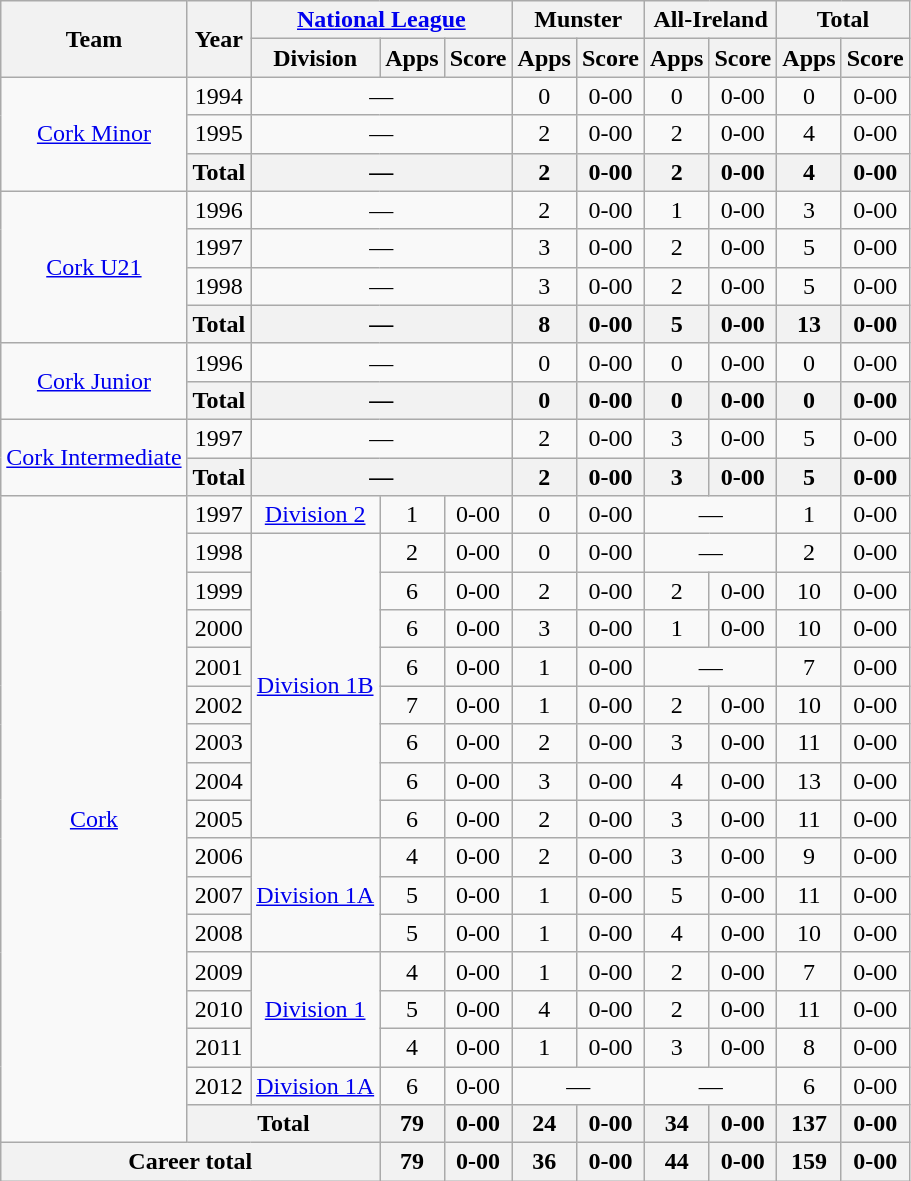<table class="wikitable" style="text-align:center">
<tr>
<th rowspan="2">Team</th>
<th rowspan="2">Year</th>
<th colspan="3"><a href='#'>National League</a></th>
<th colspan="2">Munster</th>
<th colspan="2">All-Ireland</th>
<th colspan="2">Total</th>
</tr>
<tr>
<th>Division</th>
<th>Apps</th>
<th>Score</th>
<th>Apps</th>
<th>Score</th>
<th>Apps</th>
<th>Score</th>
<th>Apps</th>
<th>Score</th>
</tr>
<tr>
<td rowspan="3"><a href='#'>Cork Minor</a></td>
<td>1994</td>
<td colspan=3>—</td>
<td>0</td>
<td>0-00</td>
<td>0</td>
<td>0-00</td>
<td>0</td>
<td>0-00</td>
</tr>
<tr>
<td>1995</td>
<td colspan=3>—</td>
<td>2</td>
<td>0-00</td>
<td>2</td>
<td>0-00</td>
<td>4</td>
<td>0-00</td>
</tr>
<tr>
<th>Total</th>
<th colspan=3>—</th>
<th>2</th>
<th>0-00</th>
<th>2</th>
<th>0-00</th>
<th>4</th>
<th>0-00</th>
</tr>
<tr>
<td rowspan="4"><a href='#'>Cork U21</a></td>
<td>1996</td>
<td colspan=3>—</td>
<td>2</td>
<td>0-00</td>
<td>1</td>
<td>0-00</td>
<td>3</td>
<td>0-00</td>
</tr>
<tr>
<td>1997</td>
<td colspan=3>—</td>
<td>3</td>
<td>0-00</td>
<td>2</td>
<td>0-00</td>
<td>5</td>
<td>0-00</td>
</tr>
<tr>
<td>1998</td>
<td colspan=3>—</td>
<td>3</td>
<td>0-00</td>
<td>2</td>
<td>0-00</td>
<td>5</td>
<td>0-00</td>
</tr>
<tr>
<th>Total</th>
<th colspan=3>—</th>
<th>8</th>
<th>0-00</th>
<th>5</th>
<th>0-00</th>
<th>13</th>
<th>0-00</th>
</tr>
<tr>
<td rowspan="2"><a href='#'>Cork Junior</a></td>
<td>1996</td>
<td colspan=3>—</td>
<td>0</td>
<td>0-00</td>
<td>0</td>
<td>0-00</td>
<td>0</td>
<td>0-00</td>
</tr>
<tr>
<th>Total</th>
<th colspan=3>—</th>
<th>0</th>
<th>0-00</th>
<th>0</th>
<th>0-00</th>
<th>0</th>
<th>0-00</th>
</tr>
<tr>
<td rowspan="2"><a href='#'>Cork Intermediate</a></td>
<td>1997</td>
<td colspan=3>—</td>
<td>2</td>
<td>0-00</td>
<td>3</td>
<td>0-00</td>
<td>5</td>
<td>0-00</td>
</tr>
<tr>
<th>Total</th>
<th colspan=3>—</th>
<th>2</th>
<th>0-00</th>
<th>3</th>
<th>0-00</th>
<th>5</th>
<th>0-00</th>
</tr>
<tr>
<td rowspan="17"><a href='#'>Cork</a></td>
<td>1997</td>
<td rowspan="1"><a href='#'>Division 2</a></td>
<td>1</td>
<td>0-00</td>
<td>0</td>
<td>0-00</td>
<td colspan=2>—</td>
<td>1</td>
<td>0-00</td>
</tr>
<tr>
<td>1998</td>
<td rowspan="8"><a href='#'>Division 1B</a></td>
<td>2</td>
<td>0-00</td>
<td>0</td>
<td>0-00</td>
<td colspan=2>—</td>
<td>2</td>
<td>0-00</td>
</tr>
<tr>
<td>1999</td>
<td>6</td>
<td>0-00</td>
<td>2</td>
<td>0-00</td>
<td>2</td>
<td>0-00</td>
<td>10</td>
<td>0-00</td>
</tr>
<tr>
<td>2000</td>
<td>6</td>
<td>0-00</td>
<td>3</td>
<td>0-00</td>
<td>1</td>
<td>0-00</td>
<td>10</td>
<td>0-00</td>
</tr>
<tr>
<td>2001</td>
<td>6</td>
<td>0-00</td>
<td>1</td>
<td>0-00</td>
<td colspan=2>—</td>
<td>7</td>
<td>0-00</td>
</tr>
<tr>
<td>2002</td>
<td>7</td>
<td>0-00</td>
<td>1</td>
<td>0-00</td>
<td>2</td>
<td>0-00</td>
<td>10</td>
<td>0-00</td>
</tr>
<tr>
<td>2003</td>
<td>6</td>
<td>0-00</td>
<td>2</td>
<td>0-00</td>
<td>3</td>
<td>0-00</td>
<td>11</td>
<td>0-00</td>
</tr>
<tr>
<td>2004</td>
<td>6</td>
<td>0-00</td>
<td>3</td>
<td>0-00</td>
<td>4</td>
<td>0-00</td>
<td>13</td>
<td>0-00</td>
</tr>
<tr>
<td>2005</td>
<td>6</td>
<td>0-00</td>
<td>2</td>
<td>0-00</td>
<td>3</td>
<td>0-00</td>
<td>11</td>
<td>0-00</td>
</tr>
<tr>
<td>2006</td>
<td rowspan="3"><a href='#'>Division 1A</a></td>
<td>4</td>
<td>0-00</td>
<td>2</td>
<td>0-00</td>
<td>3</td>
<td>0-00</td>
<td>9</td>
<td>0-00</td>
</tr>
<tr>
<td>2007</td>
<td>5</td>
<td>0-00</td>
<td>1</td>
<td>0-00</td>
<td>5</td>
<td>0-00</td>
<td>11</td>
<td>0-00</td>
</tr>
<tr>
<td>2008</td>
<td>5</td>
<td>0-00</td>
<td>1</td>
<td>0-00</td>
<td>4</td>
<td>0-00</td>
<td>10</td>
<td>0-00</td>
</tr>
<tr>
<td>2009</td>
<td rowspan="3"><a href='#'>Division 1</a></td>
<td>4</td>
<td>0-00</td>
<td>1</td>
<td>0-00</td>
<td>2</td>
<td>0-00</td>
<td>7</td>
<td>0-00</td>
</tr>
<tr>
<td>2010</td>
<td>5</td>
<td>0-00</td>
<td>4</td>
<td>0-00</td>
<td>2</td>
<td>0-00</td>
<td>11</td>
<td>0-00</td>
</tr>
<tr>
<td>2011</td>
<td>4</td>
<td>0-00</td>
<td>1</td>
<td>0-00</td>
<td>3</td>
<td>0-00</td>
<td>8</td>
<td>0-00</td>
</tr>
<tr>
<td>2012</td>
<td rowspan="1"><a href='#'>Division 1A</a></td>
<td>6</td>
<td>0-00</td>
<td colspan=2>—</td>
<td colspan=2>—</td>
<td>6</td>
<td>0-00</td>
</tr>
<tr>
<th colspan=2>Total</th>
<th>79</th>
<th>0-00</th>
<th>24</th>
<th>0-00</th>
<th>34</th>
<th>0-00</th>
<th>137</th>
<th>0-00</th>
</tr>
<tr>
<th colspan="3">Career total</th>
<th>79</th>
<th>0-00</th>
<th>36</th>
<th>0-00</th>
<th>44</th>
<th>0-00</th>
<th>159</th>
<th>0-00</th>
</tr>
</table>
